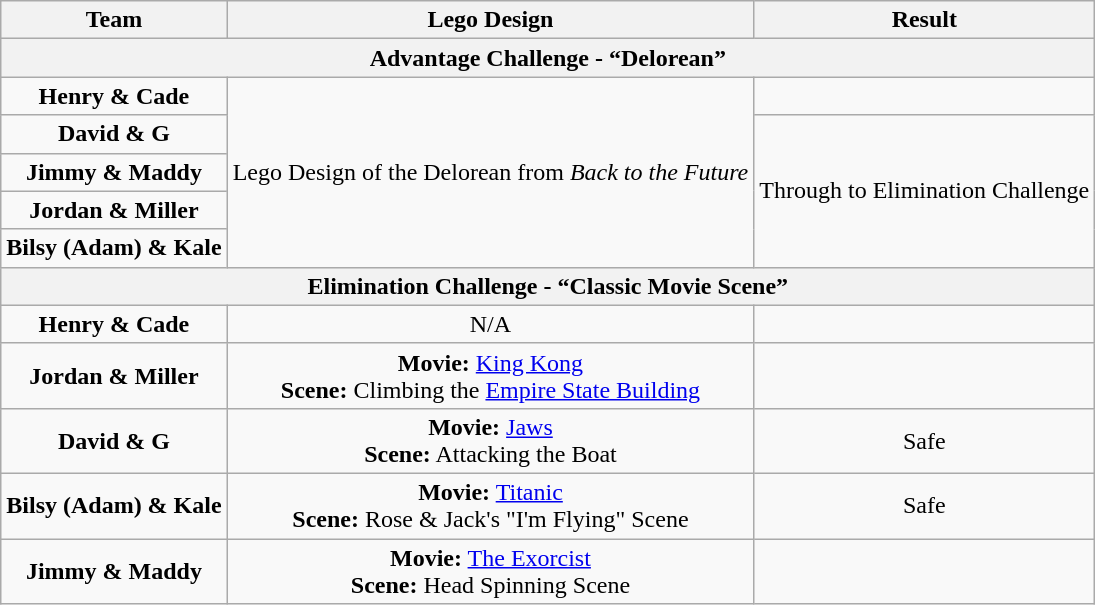<table class="wikitable" style="text-align:center">
<tr valign="top">
<th>Team</th>
<th>Lego Design</th>
<th>Result</th>
</tr>
<tr>
<th Colspan=3>Advantage Challenge - “Delorean”</th>
</tr>
<tr>
<td><strong>Henry & Cade</strong></td>
<td rowspan=5>Lego Design of the Delorean from <em>Back to the Future</em></td>
<td></td>
</tr>
<tr>
<td><strong>David & G</strong></td>
<td rowspan=4>Through to Elimination Challenge</td>
</tr>
<tr>
<td><strong>Jimmy & Maddy</strong></td>
</tr>
<tr>
<td><strong>Jordan & Miller</strong></td>
</tr>
<tr>
<td><strong>Bilsy (Adam) & Kale</strong></td>
</tr>
<tr>
<th Colspan=3>Elimination Challenge - “Classic Movie Scene”</th>
</tr>
<tr>
<td><strong>Henry & Cade</strong></td>
<td>N/A</td>
<td></td>
</tr>
<tr>
<td><strong>Jordan & Miller</strong></td>
<td><strong>Movie:</strong> <a href='#'>King Kong</a><br><strong>Scene:</strong> Climbing the <a href='#'>Empire State Building</a></td>
<td></td>
</tr>
<tr>
<td><strong>David & G</strong></td>
<td><strong>Movie:</strong> <a href='#'>Jaws</a><br><strong>Scene:</strong> Attacking the Boat</td>
<td>Safe</td>
</tr>
<tr>
<td><strong>Bilsy (Adam) & Kale</strong></td>
<td><strong>Movie:</strong> <a href='#'>Titanic</a><br><strong>Scene:</strong> Rose & Jack's "I'm Flying" Scene</td>
<td>Safe</td>
</tr>
<tr>
<td><strong>Jimmy & Maddy</strong></td>
<td><strong>Movie:</strong> <a href='#'>The Exorcist</a><br><strong>Scene:</strong> Head Spinning Scene</td>
<td></td>
</tr>
</table>
